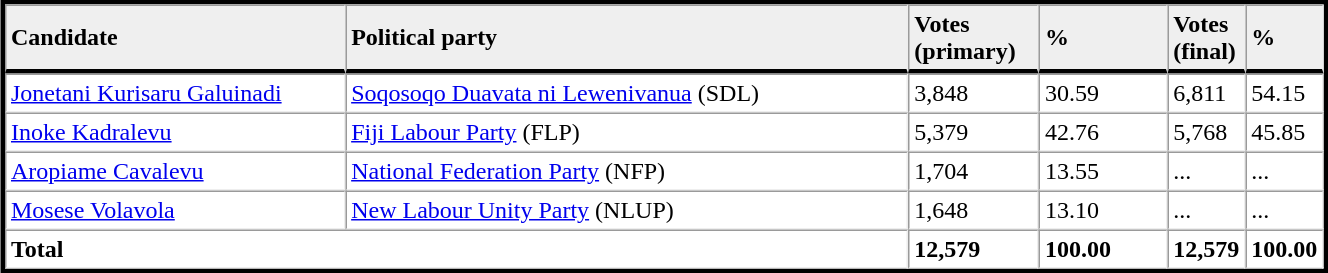<table table width="70%" border="1" align="center" cellpadding=3 cellspacing=0 style="margin:5px; border:3px solid;">
<tr>
<td td width="27%" style="border-bottom:3px solid; background:#efefef;"><strong>Candidate</strong></td>
<td td width="45%" style="border-bottom:3px solid; background:#efefef;"><strong>Political party</strong></td>
<td td width="10%" style="border-bottom:3px solid; background:#efefef;"><strong>Votes<br>(primary)</strong></td>
<td td width="10%" style="border-bottom:3px solid; background:#efefef;"><strong>%</strong></td>
<td td width="4%" style="border-bottom:3px solid; background:#efefef;"><strong>Votes<br>(final)</strong></td>
<td td width="4%" style="border-bottom:3px solid; background:#efefef;"><strong>%</strong></td>
</tr>
<tr>
<td><a href='#'>Jonetani Kurisaru Galuinadi</a></td>
<td><a href='#'>Soqosoqo Duavata ni Lewenivanua</a> (SDL)</td>
<td>3,848</td>
<td>30.59</td>
<td>6,811</td>
<td>54.15</td>
</tr>
<tr>
<td><a href='#'>Inoke Kadralevu</a></td>
<td><a href='#'>Fiji Labour Party</a> (FLP)</td>
<td>5,379</td>
<td>42.76</td>
<td>5,768</td>
<td>45.85</td>
</tr>
<tr>
<td><a href='#'>Aropiame Cavalevu</a></td>
<td><a href='#'>National Federation Party</a> (NFP)</td>
<td>1,704</td>
<td>13.55</td>
<td>...</td>
<td>...</td>
</tr>
<tr>
<td><a href='#'>Mosese Volavola</a></td>
<td><a href='#'>New Labour Unity Party</a> (NLUP)</td>
<td>1,648</td>
<td>13.10</td>
<td>...</td>
<td>...</td>
</tr>
<tr>
<td colspan=2><strong>Total</strong></td>
<td><strong>12,579</strong></td>
<td><strong>100.00</strong></td>
<td><strong>12,579</strong></td>
<td><strong>100.00</strong></td>
</tr>
<tr>
</tr>
</table>
